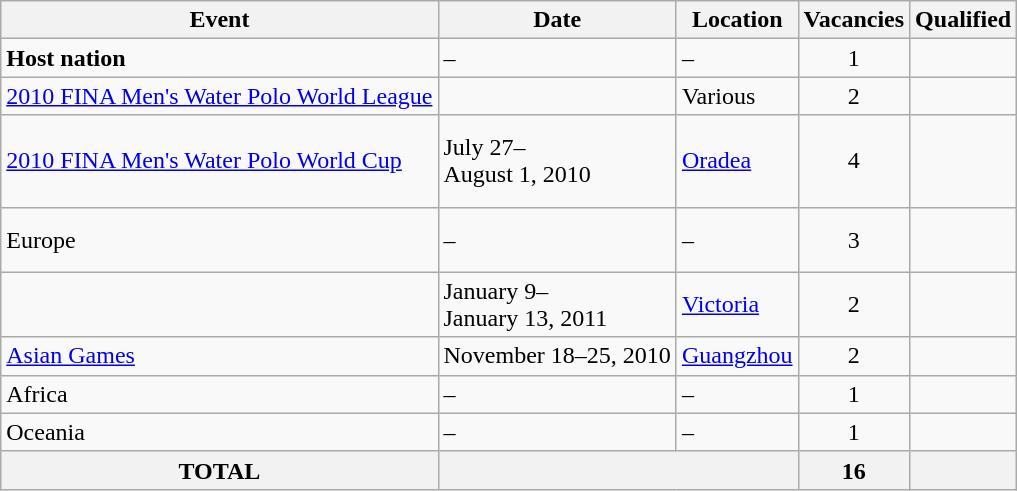<table class="wikitable">
<tr>
<th>Event</th>
<th>Date</th>
<th>Location</th>
<th>Vacancies</th>
<th>Qualified</th>
</tr>
<tr>
<td><strong>Host nation</strong></td>
<td>–</td>
<td style="white-space:nowrap;">–</td>
<td style="text-align:center;">1</td>
<td style="white-space:nowrap;"></td>
</tr>
<tr>
<td><a href='#'>2010 FINA Men's Water Polo World League</a></td>
<td></td>
<td style="white-space:nowrap;">Various</td>
<td style="text-align:center;">2</td>
<td style="white-space:nowrap;"><br></td>
</tr>
<tr>
<td><a href='#'>2010 FINA Men's Water Polo World Cup</a></td>
<td>July 27– <br>August 1, 2010</td>
<td style="white-space:nowrap;"> <a href='#'>Oradea</a></td>
<td style="text-align:center;">4</td>
<td style="white-space:nowrap;"> <br>  <br>  <br> </td>
</tr>
<tr>
<td>Europe </td>
<td>–</td>
<td style="white-space:nowrap;">–</td>
<td style="text-align:center;">3</td>
<td style="white-space:nowrap;"> <br>  <br> </td>
</tr>
<tr>
<td></td>
<td>January 9– <br>January 13, 2011</td>
<td style="white-space:nowrap;"> <a href='#'>Victoria</a></td>
<td style="text-align:center;">2</td>
<td style="white-space:nowrap;"> <br> </td>
</tr>
<tr>
<td><a href='#'>Asian Games</a></td>
<td>November 18–25, 2010</td>
<td style="white-space:nowrap;"> <a href='#'>Guangzhou</a></td>
<td style="text-align:center;">2</td>
<td style="white-space:nowrap;"> <br> </td>
</tr>
<tr>
<td>Africa</td>
<td>–</td>
<td style="white-space:nowrap;">–</td>
<td style="text-align:center;">1</td>
<td style="white-space:nowrap;"></td>
</tr>
<tr>
<td>Oceania</td>
<td>–</td>
<td style="white-space:nowrap;">–</td>
<td style="text-align:center;">1</td>
<td style="white-space:nowrap;"></td>
</tr>
<tr>
<th>TOTAL</th>
<th colspan="2"></th>
<th>16</th>
<th></th>
</tr>
</table>
